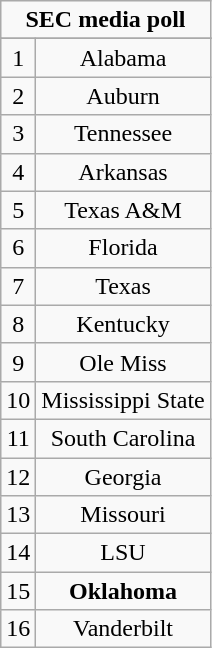<table class="wikitable" style="display: inline-table;">
<tr>
<td align="center" Colspan="3"><strong>SEC media poll</strong></td>
</tr>
<tr align="center">
</tr>
<tr align="center">
<td>1</td>
<td>Alabama</td>
</tr>
<tr align="center">
<td>2</td>
<td>Auburn</td>
</tr>
<tr align="center">
<td>3</td>
<td>Tennessee</td>
</tr>
<tr align="center">
<td>4</td>
<td>Arkansas</td>
</tr>
<tr align="center">
<td>5</td>
<td>Texas A&M</td>
</tr>
<tr align="center">
<td>6</td>
<td>Florida</td>
</tr>
<tr align="center">
<td>7</td>
<td>Texas</td>
</tr>
<tr align="center">
<td>8</td>
<td>Kentucky</td>
</tr>
<tr align="center">
<td>9</td>
<td>Ole Miss</td>
</tr>
<tr align="center">
<td>10</td>
<td>Mississippi State</td>
</tr>
<tr align="center">
<td>11</td>
<td>South Carolina</td>
</tr>
<tr align="center">
<td>12</td>
<td>Georgia</td>
</tr>
<tr align="center">
<td>13</td>
<td>Missouri</td>
</tr>
<tr align="center">
<td>14</td>
<td>LSU</td>
</tr>
<tr align="center">
<td>15</td>
<td><strong>Oklahoma</strong></td>
</tr>
<tr align="center">
<td>16</td>
<td>Vanderbilt</td>
</tr>
</table>
